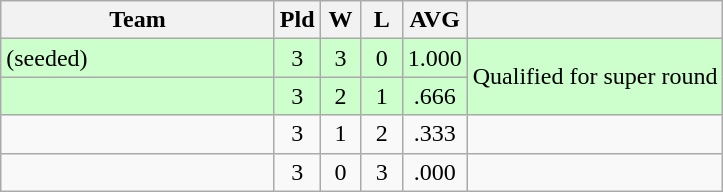<table class="wikitable" style="text-align:center;">
<tr>
<th width=175>Team</th>
<th width=20 abbr="Played">Pld</th>
<th width=20 abbr="Won">W</th>
<th width=20 abbr="Lost">L</th>
<th width=30 abbr="Average">AVG</th>
<th></th>
</tr>
<tr style="background:#ccffcc">
<td align=left> (seeded)</td>
<td>3</td>
<td>3</td>
<td>0</td>
<td>1.000</td>
<td rowspan="2">Qualified for super round</td>
</tr>
<tr style="background:#ccffcc">
<td align=left></td>
<td>3</td>
<td>2</td>
<td>1</td>
<td>.666</td>
</tr>
<tr>
<td align=left></td>
<td>3</td>
<td>1</td>
<td>2</td>
<td>.333</td>
<td></td>
</tr>
<tr>
<td align=left></td>
<td>3</td>
<td>0</td>
<td>3</td>
<td>.000</td>
<td></td>
</tr>
</table>
